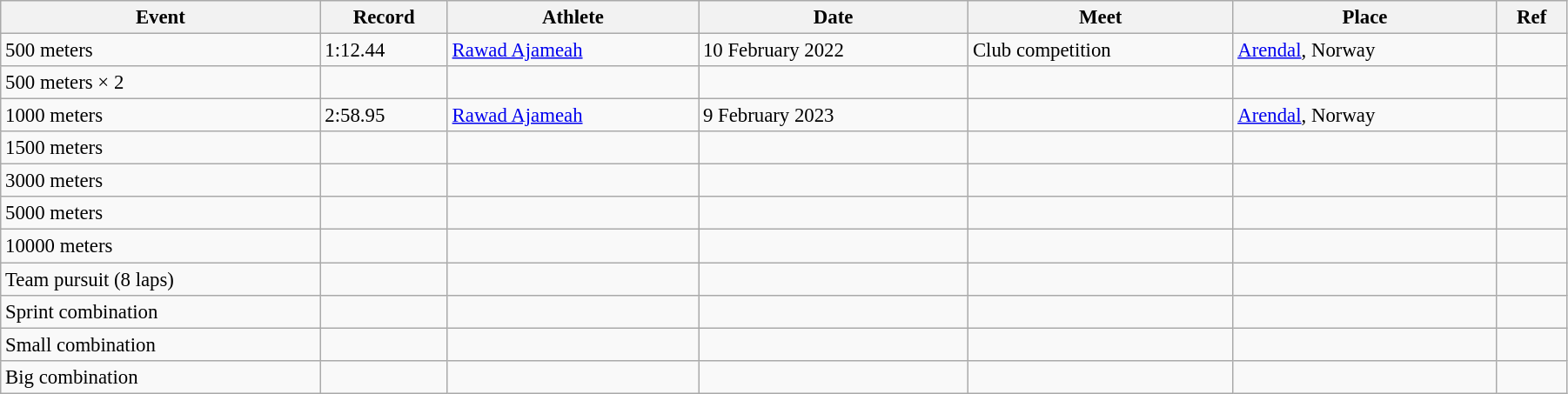<table class="wikitable" style="font-size:95%; width: 95%;">
<tr>
<th>Event</th>
<th>Record</th>
<th>Athlete</th>
<th>Date</th>
<th>Meet</th>
<th>Place</th>
<th>Ref</th>
</tr>
<tr>
<td>500 meters</td>
<td>1:12.44</td>
<td><a href='#'>Rawad Ajameah</a></td>
<td>10 February 2022</td>
<td>Club competition</td>
<td><a href='#'>Arendal</a>, Norway</td>
<td></td>
</tr>
<tr>
<td>500 meters × 2</td>
<td></td>
<td></td>
<td></td>
<td></td>
<td></td>
<td></td>
</tr>
<tr>
<td>1000 meters</td>
<td>2:58.95</td>
<td><a href='#'>Rawad Ajameah</a></td>
<td>9 February 2023</td>
<td></td>
<td><a href='#'>Arendal</a>, Norway</td>
<td></td>
</tr>
<tr>
<td>1500 meters</td>
<td></td>
<td></td>
<td></td>
<td></td>
<td></td>
<td></td>
</tr>
<tr>
<td>3000 meters</td>
<td></td>
<td></td>
<td></td>
<td></td>
<td></td>
<td></td>
</tr>
<tr>
<td>5000 meters</td>
<td></td>
<td></td>
<td></td>
<td></td>
<td></td>
<td></td>
</tr>
<tr>
<td>10000 meters</td>
<td></td>
<td></td>
<td></td>
<td></td>
<td></td>
<td></td>
</tr>
<tr>
<td>Team pursuit (8 laps)</td>
<td></td>
<td></td>
<td></td>
<td></td>
<td></td>
<td></td>
</tr>
<tr>
<td>Sprint combination</td>
<td></td>
<td></td>
<td></td>
<td></td>
<td></td>
<td></td>
</tr>
<tr>
<td>Small combination</td>
<td></td>
<td></td>
<td></td>
<td></td>
<td></td>
<td></td>
</tr>
<tr>
<td>Big combination</td>
<td></td>
<td></td>
<td></td>
<td></td>
<td></td>
<td></td>
</tr>
</table>
